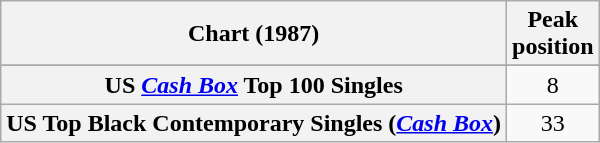<table class="wikitable plainrowheaders sortable" style="text-align:center">
<tr>
<th scope="col">Chart (1987)</th>
<th scope="col">Peak<br>position</th>
</tr>
<tr>
</tr>
<tr>
</tr>
<tr>
</tr>
<tr>
</tr>
<tr>
</tr>
<tr>
</tr>
<tr>
<th scope="row">US <em><a href='#'>Cash Box</a></em> Top 100 Singles</th>
<td>8</td>
</tr>
<tr>
<th scope="row">US Top Black Contemporary Singles (<em><a href='#'>Cash Box</a></em>)</th>
<td>33</td>
</tr>
</table>
